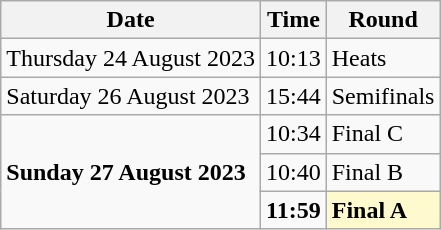<table class="wikitable">
<tr>
<th>Date</th>
<th>Time</th>
<th>Round</th>
</tr>
<tr>
<td>Thursday 24 August 2023</td>
<td>10:13</td>
<td>Heats</td>
</tr>
<tr>
<td>Saturday 26 August 2023</td>
<td>15:44</td>
<td>Semifinals</td>
</tr>
<tr>
<td rowspan=3><strong>Sunday 27 August 2023</strong></td>
<td>10:34</td>
<td>Final C</td>
</tr>
<tr>
<td>10:40</td>
<td>Final B</td>
</tr>
<tr>
<td><strong>11:59</strong></td>
<td style=background:lemonchiffon><strong>Final A</strong></td>
</tr>
</table>
